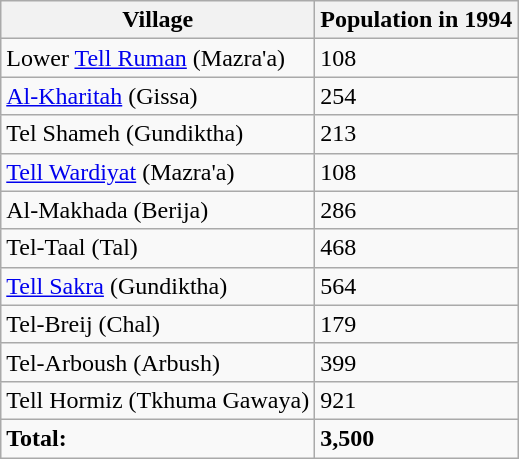<table class="wikitable">
<tr>
<th>Village</th>
<th>Population in 1994</th>
</tr>
<tr>
<td>Lower <a href='#'>Tell Ruman</a> (Mazra'a)</td>
<td>108</td>
</tr>
<tr>
<td><a href='#'>Al-Kharitah</a> (Gissa)</td>
<td>254</td>
</tr>
<tr>
<td>Tel Shameh (Gundiktha)</td>
<td>213</td>
</tr>
<tr>
<td><a href='#'>Tell Wardiyat</a> (Mazra'a)</td>
<td>108</td>
</tr>
<tr>
<td>Al-Makhada (Berija)</td>
<td>286</td>
</tr>
<tr>
<td>Tel-Taal (Tal)</td>
<td>468</td>
</tr>
<tr>
<td><a href='#'>Tell Sakra</a> (Gundiktha)</td>
<td>564</td>
</tr>
<tr>
<td>Tel-Breij (Chal)</td>
<td>179</td>
</tr>
<tr>
<td>Tel-Arboush (Arbush)</td>
<td>399</td>
</tr>
<tr>
<td>Tell Hormiz (Tkhuma Gawaya)</td>
<td>921</td>
</tr>
<tr>
<td><strong>Total:</strong></td>
<td><strong>3,500</strong></td>
</tr>
</table>
